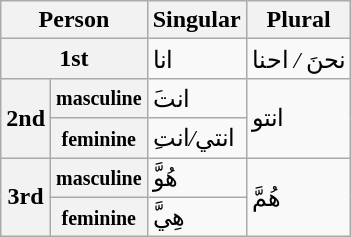<table class="wikitable">
<tr>
<th colspan="2">Person</th>
<th>Singular</th>
<th>Plural</th>
</tr>
<tr>
<th colspan="2">1st</th>
<td><em></em> انا</td>
<td colspan=2 style="text-align: left;"><em></em> نحنَ<em> / </em>احنا</td>
</tr>
<tr>
<th rowspan="2">2nd</th>
<th><small>masculine</small></th>
<td><em></em> َانت</td>
<td rowspan="2"><em></em> انتو</td>
</tr>
<tr>
<th><small>feminine</small></th>
<td><em></em> ِانتي<em>/</em>انت</td>
</tr>
<tr>
<th rowspan="2">3rd</th>
<th><small>masculine</small></th>
<td><em></em> َّهُو</td>
<td rowspan="2"><em></em> هُمَّ</td>
</tr>
<tr>
<th><small>feminine</small></th>
<td><em></em> َّهِي</td>
</tr>
</table>
